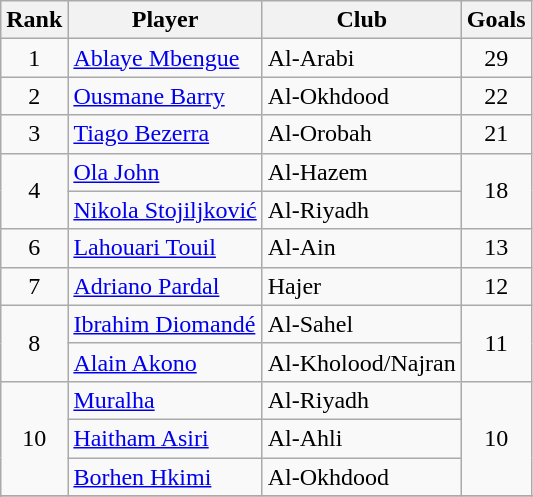<table class="wikitable" style="text-align:center">
<tr>
<th>Rank</th>
<th>Player</th>
<th>Club</th>
<th>Goals</th>
</tr>
<tr>
<td>1</td>
<td align="left"> <a href='#'>Ablaye Mbengue</a></td>
<td align="left">Al-Arabi</td>
<td>29</td>
</tr>
<tr>
<td>2</td>
<td align="left"> <a href='#'>Ousmane Barry</a></td>
<td align="left">Al-Okhdood</td>
<td>22</td>
</tr>
<tr>
<td>3</td>
<td align="left"> <a href='#'>Tiago Bezerra</a></td>
<td align="left">Al-Orobah</td>
<td>21</td>
</tr>
<tr>
<td rowspan=2>4</td>
<td align="left"> <a href='#'>Ola John</a></td>
<td align="left">Al-Hazem</td>
<td rowspan=2>18</td>
</tr>
<tr>
<td align="left"> <a href='#'>Nikola Stojiljković</a></td>
<td align="left">Al-Riyadh</td>
</tr>
<tr>
<td>6</td>
<td align="left"> <a href='#'>Lahouari Touil</a></td>
<td align="left">Al-Ain</td>
<td>13</td>
</tr>
<tr>
<td>7</td>
<td align="left"> <a href='#'>Adriano Pardal</a></td>
<td align="left">Hajer</td>
<td>12</td>
</tr>
<tr>
<td rowspan=2>8</td>
<td align="left"> <a href='#'>Ibrahim Diomandé</a></td>
<td align="left">Al-Sahel</td>
<td rowspan=2>11</td>
</tr>
<tr>
<td align="left"> <a href='#'>Alain Akono</a></td>
<td align="left">Al-Kholood/Najran</td>
</tr>
<tr>
<td rowspan=3>10</td>
<td align="left"> <a href='#'>Muralha</a></td>
<td align="left">Al-Riyadh</td>
<td rowspan=3>10</td>
</tr>
<tr>
<td align="left"> <a href='#'>Haitham Asiri</a></td>
<td align="left">Al-Ahli</td>
</tr>
<tr>
<td align="left"> <a href='#'>Borhen Hkimi</a></td>
<td align="left">Al-Okhdood</td>
</tr>
<tr>
</tr>
<tr>
</tr>
</table>
